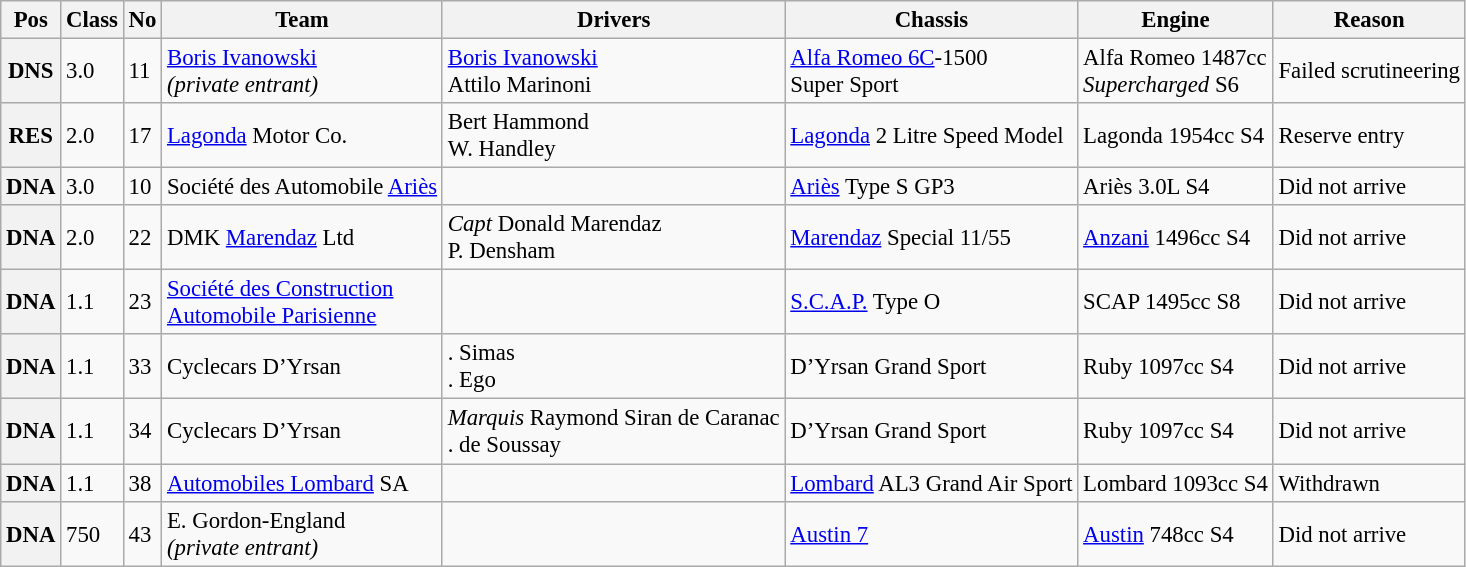<table class="wikitable" style="font-size: 95%;">
<tr>
<th>Pos</th>
<th>Class</th>
<th>No</th>
<th>Team</th>
<th>Drivers</th>
<th>Chassis</th>
<th>Engine</th>
<th>Reason</th>
</tr>
<tr>
<th>DNS</th>
<td>3.0</td>
<td>11</td>
<td> <a href='#'>Boris Ivanowski</a><br><em>(private entrant)</em></td>
<td> <a href='#'>Boris Ivanowski</a><br> Attilo Marinoni</td>
<td><a href='#'>Alfa Romeo 6C</a>-1500<br>Super Sport</td>
<td>Alfa Romeo 1487cc<br><em>Supercharged</em> S6</td>
<td>Failed scrutineering</td>
</tr>
<tr>
<th>RES</th>
<td>2.0</td>
<td>17</td>
<td> <a href='#'>Lagonda</a> Motor Co.</td>
<td> Bert Hammond<br> W. Handley</td>
<td><a href='#'>Lagonda</a> 2 Litre Speed Model</td>
<td>Lagonda 1954cc S4</td>
<td>Reserve entry</td>
</tr>
<tr>
<th>DNA</th>
<td>3.0</td>
<td>10</td>
<td> Société des Automobile <a href='#'>Ariès</a></td>
<td></td>
<td><a href='#'>Ariès</a> Type S GP3</td>
<td>Ariès 3.0L S4</td>
<td>Did not arrive</td>
</tr>
<tr>
<th>DNA</th>
<td>2.0</td>
<td>22</td>
<td> DMK <a href='#'>Marendaz</a> Ltd</td>
<td> <em>Capt</em> Donald Marendaz<br> P. Densham</td>
<td><a href='#'>Marendaz</a> Special 11/55</td>
<td><a href='#'>Anzani</a> 1496cc S4</td>
<td>Did not arrive</td>
</tr>
<tr>
<th>DNA</th>
<td>1.1</td>
<td>23</td>
<td> <a href='#'>Société des Construction<br>Automobile Parisienne</a></td>
<td></td>
<td><a href='#'>S.C.A.P.</a> Type O</td>
<td>SCAP 1495cc S8</td>
<td>Did not arrive</td>
</tr>
<tr>
<th>DNA</th>
<td>1.1</td>
<td>33</td>
<td> Cyclecars D’Yrsan</td>
<td> . Simas<br> . Ego</td>
<td>D’Yrsan Grand Sport</td>
<td>Ruby 1097cc S4</td>
<td>Did not arrive</td>
</tr>
<tr>
<th>DNA</th>
<td>1.1</td>
<td>34</td>
<td> Cyclecars D’Yrsan</td>
<td> <em>Marquis</em> Raymond Siran de Caranac<br> . de Soussay</td>
<td>D’Yrsan Grand Sport</td>
<td>Ruby 1097cc S4</td>
<td>Did not arrive</td>
</tr>
<tr>
<th>DNA</th>
<td>1.1</td>
<td>38</td>
<td> <a href='#'>Automobiles Lombard</a> SA</td>
<td></td>
<td><a href='#'>Lombard</a> AL3 Grand Air Sport</td>
<td>Lombard 1093cc S4</td>
<td>Withdrawn</td>
</tr>
<tr>
<th>DNA</th>
<td>750</td>
<td>43</td>
<td> E. Gordon-England<br><em>(private entrant)</em></td>
<td></td>
<td><a href='#'>Austin 7</a></td>
<td><a href='#'>Austin</a> 748cc S4</td>
<td>Did not arrive</td>
</tr>
</table>
